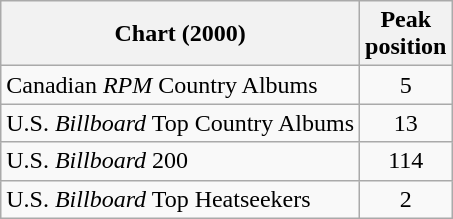<table class="wikitable">
<tr>
<th>Chart (2000)</th>
<th>Peak<br>position</th>
</tr>
<tr>
<td>Canadian <em>RPM</em> Country Albums</td>
<td align="center">5</td>
</tr>
<tr>
<td>U.S. <em>Billboard</em> Top Country Albums</td>
<td align="center">13</td>
</tr>
<tr>
<td>U.S. <em>Billboard</em> 200</td>
<td align="center">114</td>
</tr>
<tr>
<td>U.S. <em>Billboard</em> Top Heatseekers</td>
<td align="center">2</td>
</tr>
</table>
